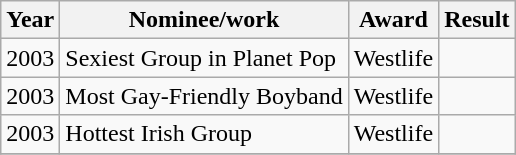<table class="wikitable">
<tr>
<th>Year</th>
<th>Nominee/work</th>
<th>Award</th>
<th>Result</th>
</tr>
<tr>
<td>2003</td>
<td>Sexiest Group in Planet Pop</td>
<td>Westlife</td>
<td></td>
</tr>
<tr>
<td>2003</td>
<td>Most Gay-Friendly Boyband</td>
<td>Westlife</td>
<td></td>
</tr>
<tr>
<td>2003</td>
<td>Hottest Irish Group</td>
<td>Westlife</td>
<td></td>
</tr>
<tr>
</tr>
</table>
